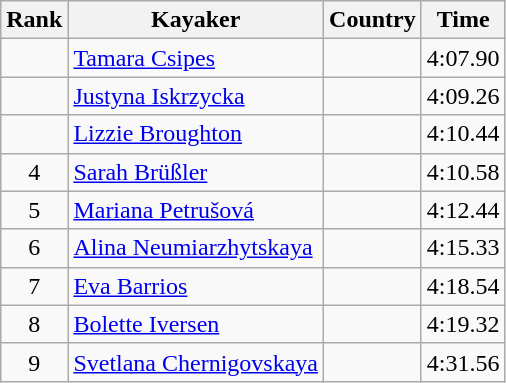<table class="wikitable" style="text-align:center">
<tr>
<th>Rank</th>
<th>Kayaker</th>
<th>Country</th>
<th>Time</th>
</tr>
<tr>
<td></td>
<td align="left"><a href='#'>Tamara Csipes</a></td>
<td align="left"></td>
<td>4:07.90</td>
</tr>
<tr>
<td></td>
<td align="left"><a href='#'>Justyna Iskrzycka</a></td>
<td align="left"></td>
<td>4:09.26</td>
</tr>
<tr>
<td></td>
<td align="left"><a href='#'>Lizzie Broughton</a></td>
<td align="left"></td>
<td>4:10.44</td>
</tr>
<tr>
<td>4</td>
<td align="left"><a href='#'>Sarah Brüßler</a></td>
<td align="left"></td>
<td>4:10.58</td>
</tr>
<tr>
<td>5</td>
<td align="left"><a href='#'>Mariana Petrušová</a></td>
<td align="left"></td>
<td>4:12.44</td>
</tr>
<tr>
<td>6</td>
<td align="left"><a href='#'>Alina Neumiarzhytskaya</a></td>
<td align="left"></td>
<td>4:15.33</td>
</tr>
<tr>
<td>7</td>
<td align="left"><a href='#'>Eva Barrios</a></td>
<td align="left"></td>
<td>4:18.54</td>
</tr>
<tr>
<td>8</td>
<td align="left"><a href='#'>Bolette Iversen</a></td>
<td align="left"></td>
<td>4:19.32</td>
</tr>
<tr>
<td>9</td>
<td align="left"><a href='#'>Svetlana Chernigovskaya</a></td>
<td align="left"></td>
<td>4:31.56</td>
</tr>
</table>
